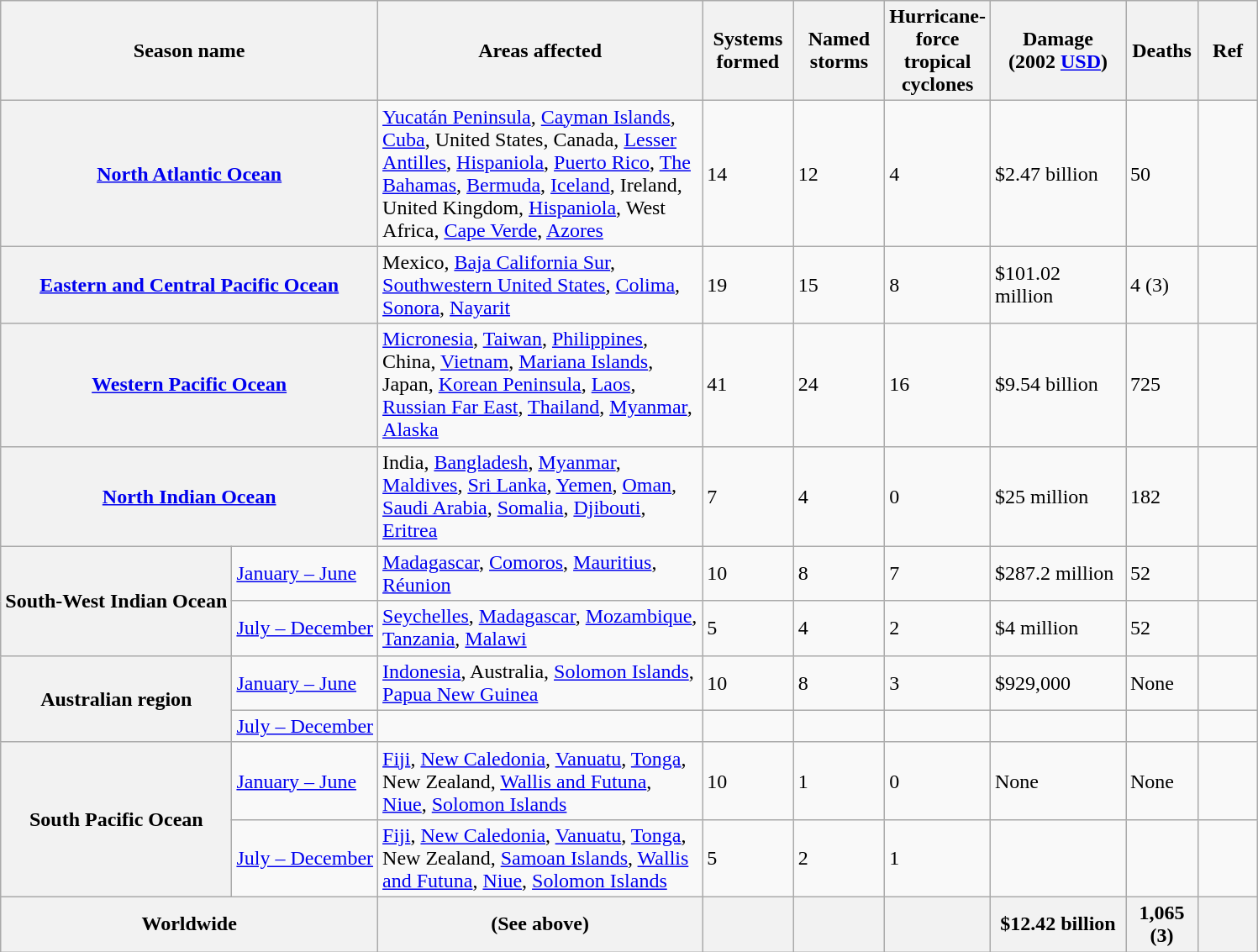<table class="wikitable">
<tr>
<th colspan=2><strong>Season name</strong></th>
<th width="250"><strong>Areas affected</strong></th>
<th width="65"><strong>Systems formed</strong></th>
<th width="65"><strong>Named storms</strong></th>
<th width="65"><strong>Hurricane-force<br>tropical cyclones</strong></th>
<th width="100"><strong>Damage<br>(2002 <a href='#'>USD</a>)</strong></th>
<th width="50"><strong>Deaths</strong></th>
<th width="40"><strong>Ref</strong></th>
</tr>
<tr>
<th colspan=2><a href='#'>North Atlantic Ocean</a></th>
<td><a href='#'>Yucatán Peninsula</a>, <a href='#'>Cayman Islands</a>, <a href='#'>Cuba</a>, United States, Canada, <a href='#'>Lesser Antilles</a>, <a href='#'>Hispaniola</a>, <a href='#'>Puerto Rico</a>, <a href='#'>The Bahamas</a>, <a href='#'>Bermuda</a>, <a href='#'>Iceland</a>, Ireland, United Kingdom, <a href='#'>Hispaniola</a>, West Africa, <a href='#'>Cape Verde</a>, <a href='#'>Azores</a></td>
<td>14</td>
<td>12</td>
<td>4</td>
<td>$2.47 billion</td>
<td>50</td>
<td></td>
</tr>
<tr>
<th colspan=2><a href='#'>Eastern and Central Pacific Ocean</a></th>
<td>Mexico, <a href='#'>Baja California Sur</a>, <a href='#'>Southwestern United States</a>, <a href='#'>Colima</a>, <a href='#'>Sonora</a>, <a href='#'>Nayarit</a></td>
<td>19</td>
<td>15</td>
<td>8</td>
<td>$101.02 million</td>
<td>4 (3)</td>
<td></td>
</tr>
<tr>
<th colspan=2><a href='#'>Western Pacific Ocean</a></th>
<td><a href='#'>Micronesia</a>, <a href='#'>Taiwan</a>, <a href='#'>Philippines</a>, China, <a href='#'>Vietnam</a>, <a href='#'>Mariana Islands</a>, Japan, <a href='#'>Korean Peninsula</a>, <a href='#'>Laos</a>, <a href='#'>Russian Far East</a>, <a href='#'>Thailand</a>, <a href='#'>Myanmar</a>, <a href='#'>Alaska</a></td>
<td>41</td>
<td>24</td>
<td>16</td>
<td>$9.54 billion </td>
<td>725</td>
<td></td>
</tr>
<tr>
<th colspan=2><a href='#'>North Indian Ocean</a></th>
<td>India, <a href='#'>Bangladesh</a>, <a href='#'>Myanmar</a>, <a href='#'>Maldives</a>, <a href='#'>Sri Lanka</a>, <a href='#'>Yemen</a>, <a href='#'>Oman</a>, <a href='#'>Saudi Arabia</a>, <a href='#'>Somalia</a>, <a href='#'>Djibouti</a>, <a href='#'>Eritrea</a></td>
<td>7</td>
<td>4</td>
<td>0</td>
<td>$25 million</td>
<td>182</td>
<td></td>
</tr>
<tr>
<th rowspan=2>South-West Indian Ocean</th>
<td><a href='#'>January – June</a></td>
<td><a href='#'>Madagascar</a>, <a href='#'>Comoros</a>, <a href='#'>Mauritius</a>, <a href='#'>Réunion</a></td>
<td>10</td>
<td>8</td>
<td>7</td>
<td>$287.2 million</td>
<td>52</td>
<td></td>
</tr>
<tr>
<td><a href='#'>July – December</a></td>
<td><a href='#'>Seychelles</a>, <a href='#'>Madagascar</a>, <a href='#'>Mozambique</a>, <a href='#'>Tanzania</a>, <a href='#'>Malawi</a></td>
<td>5</td>
<td>4</td>
<td>2</td>
<td>$4 million</td>
<td>52</td>
<td></td>
</tr>
<tr>
<th rowspan=2>Australian region</th>
<td><a href='#'>January – June</a></td>
<td><a href='#'>Indonesia</a>, Australia, <a href='#'>Solomon Islands</a>, <a href='#'>Papua New Guinea</a></td>
<td>10</td>
<td>8</td>
<td>3</td>
<td>$929,000</td>
<td>None</td>
<td></td>
</tr>
<tr>
<td><a href='#'>July – December</a></td>
<td></td>
<td></td>
<td></td>
<td></td>
<td></td>
<td></td>
<td></td>
</tr>
<tr>
<th rowspan=2>South Pacific Ocean</th>
<td><a href='#'>January – June</a></td>
<td><a href='#'>Fiji</a>, <a href='#'>New Caledonia</a>, <a href='#'>Vanuatu</a>, <a href='#'>Tonga</a>, New Zealand, <a href='#'>Wallis and Futuna</a>, <a href='#'>Niue</a>, <a href='#'>Solomon Islands</a></td>
<td>10</td>
<td>1</td>
<td>0</td>
<td>None</td>
<td>None</td>
<td></td>
</tr>
<tr>
<td><a href='#'>July – December</a></td>
<td><a href='#'>Fiji</a>, <a href='#'>New Caledonia</a>, <a href='#'>Vanuatu</a>, <a href='#'>Tonga</a>, New Zealand, <a href='#'>Samoan Islands</a>, <a href='#'>Wallis and Futuna</a>, <a href='#'>Niue</a>, <a href='#'>Solomon Islands</a></td>
<td>5</td>
<td>2</td>
<td>1</td>
<td></td>
<td></td>
<td></td>
</tr>
<tr>
<th colspan=2>Worldwide</th>
<th>(See above)</th>
<th> </th>
<th> </th>
<th> </th>
<th>$12.42 billion </th>
<th>1,065 (3)</th>
<th></th>
</tr>
</table>
